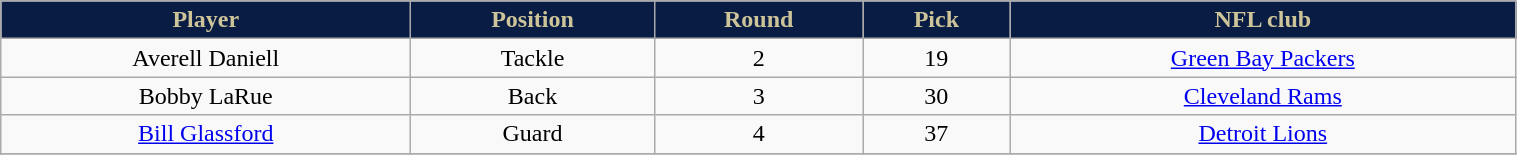<table class="wikitable" width="80%">
<tr align="center"  style="background:#091C44;color:#CEC499;">
<td><strong>Player</strong></td>
<td><strong>Position</strong></td>
<td><strong>Round</strong></td>
<td><strong>Pick</strong></td>
<td><strong>NFL club</strong></td>
</tr>
<tr align="center" bgcolor="">
<td>Averell Daniell</td>
<td>Tackle</td>
<td>2</td>
<td>19</td>
<td><a href='#'>Green Bay Packers</a></td>
</tr>
<tr align="center" bgcolor="">
<td>Bobby LaRue</td>
<td>Back</td>
<td>3</td>
<td>30</td>
<td><a href='#'>Cleveland Rams</a></td>
</tr>
<tr align="center" bgcolor="">
<td><a href='#'>Bill Glassford</a></td>
<td>Guard</td>
<td>4</td>
<td>37</td>
<td><a href='#'>Detroit Lions</a></td>
</tr>
<tr align="center" bgcolor="">
</tr>
</table>
